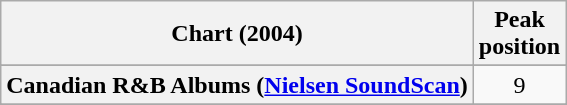<table class="wikitable sortable plainrowheaders">
<tr>
<th scope="col">Chart (2004)</th>
<th scope="col">Peak<br>position</th>
</tr>
<tr>
</tr>
<tr>
</tr>
<tr>
</tr>
<tr>
<th scope="row">Canadian R&B Albums (<a href='#'>Nielsen SoundScan</a>)</th>
<td style="text-align:center;">9</td>
</tr>
<tr>
</tr>
<tr>
</tr>
<tr>
</tr>
<tr>
</tr>
<tr>
</tr>
<tr>
</tr>
<tr>
</tr>
<tr>
</tr>
</table>
